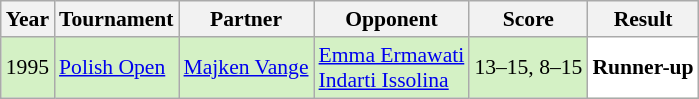<table class="sortable wikitable" style="font-size: 90%;">
<tr>
<th>Year</th>
<th>Tournament</th>
<th>Partner</th>
<th>Opponent</th>
<th>Score</th>
<th>Result</th>
</tr>
<tr style="background:#D4F1C5">
<td align="center">1995</td>
<td align="left"><a href='#'>Polish Open</a></td>
<td align="left"> <a href='#'>Majken Vange</a></td>
<td align="left"> <a href='#'>Emma Ermawati</a> <br>  <a href='#'>Indarti Issolina</a></td>
<td align="left">13–15, 8–15</td>
<td style="text-align:left; background:white"> <strong>Runner-up</strong></td>
</tr>
</table>
